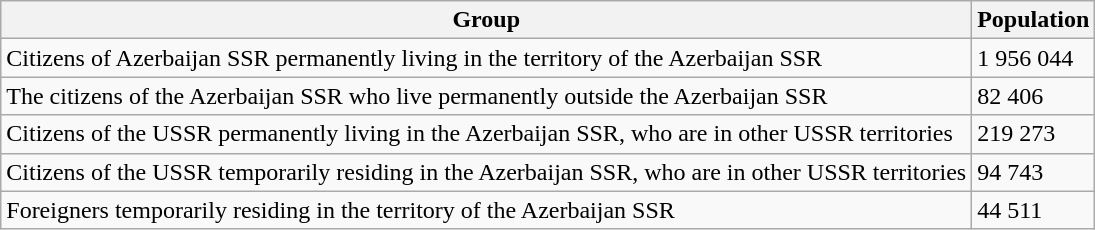<table class="wikitable">
<tr>
<th>Group</th>
<th>Population</th>
</tr>
<tr>
<td>Citizens of Azerbaijan SSR permanently living in the territory of the Azerbaijan SSR</td>
<td>1 956 044</td>
</tr>
<tr>
<td>The citizens of the Azerbaijan SSR who live permanently outside the Azerbaijan SSR</td>
<td>82 406</td>
</tr>
<tr>
<td>Citizens of the USSR permanently living in the Azerbaijan SSR, who are in other USSR  territories</td>
<td>219 273</td>
</tr>
<tr>
<td>Citizens of the USSR temporarily residing in the Azerbaijan SSR, who are in other USSR  territories</td>
<td>94 743</td>
</tr>
<tr>
<td>Foreigners temporarily residing in the territory of the Azerbaijan SSR</td>
<td>44 511</td>
</tr>
</table>
